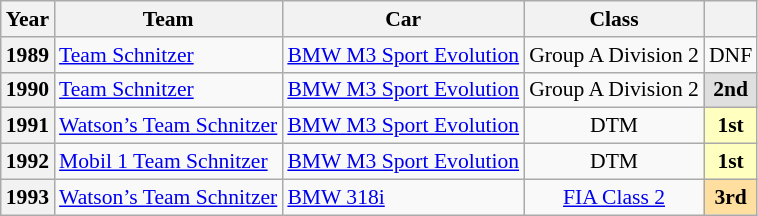<table class="wikitable" style="text-align:center; font-size:90%">
<tr>
<th>Year</th>
<th>Team</th>
<th>Car</th>
<th>Class</th>
<th></th>
</tr>
<tr>
<th>1989</th>
<td align="left"> <a href='#'>Team Schnitzer</a></td>
<td align="left"><a href='#'>BMW M3 Sport Evolution</a></td>
<td>Group A Division 2</td>
<td>DNF</td>
</tr>
<tr>
<th>1990</th>
<td align="left"> <a href='#'>Team Schnitzer</a></td>
<td align="left"><a href='#'>BMW M3 Sport Evolution</a></td>
<td>Group A Division 2</td>
<td style="background:#DFDFDF;"><strong>2nd</strong></td>
</tr>
<tr>
<th>1991</th>
<td align="left"> <a href='#'>Watson’s Team Schnitzer</a></td>
<td align="left"><a href='#'>BMW M3 Sport Evolution</a></td>
<td>DTM</td>
<td style="background:#FFFFBF;"><strong>1st</strong></td>
</tr>
<tr>
<th>1992</th>
<td align="left"> <a href='#'>Mobil 1 Team Schnitzer</a></td>
<td align="left"><a href='#'>BMW M3 Sport Evolution</a></td>
<td>DTM</td>
<td style="background:#FFFFBF;"><strong>1st</strong></td>
</tr>
<tr>
<th>1993</th>
<td align="left"> <a href='#'>Watson’s Team Schnitzer</a></td>
<td align="left"><a href='#'>BMW 318i</a></td>
<td><a href='#'>FIA Class 2</a></td>
<td style="background:#FFDF9F;"><strong>3rd</strong></td>
</tr>
</table>
